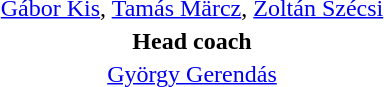<table style="text-align: center; margin-top: 2em; margin-left: auto; margin-right: auto">
<tr>
<td><a href='#'>Gábor Kis</a>, <a href='#'>Tamás Märcz</a>, <a href='#'>Zoltán Szécsi</a></td>
</tr>
<tr>
<td><strong>Head coach</strong></td>
</tr>
<tr>
<td><a href='#'>György Gerendás</a></td>
</tr>
</table>
